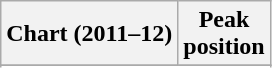<table class="wikitable sortable">
<tr>
<th>Chart (2011–12)</th>
<th>Peak<br>position</th>
</tr>
<tr>
</tr>
<tr>
</tr>
<tr>
</tr>
<tr>
</tr>
</table>
